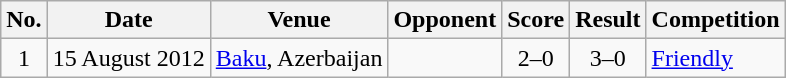<table class="wikitable sortable">
<tr>
<th scope="col">No.</th>
<th scope="col">Date</th>
<th scope="col">Venue</th>
<th scope="col">Opponent</th>
<th scope="col">Score</th>
<th scope="col">Result</th>
<th scope="col">Competition</th>
</tr>
<tr>
<td align="center">1</td>
<td>15 August 2012</td>
<td><a href='#'>Baku</a>, Azerbaijan</td>
<td></td>
<td align="center">2–0</td>
<td align="center">3–0</td>
<td><a href='#'>Friendly</a></td>
</tr>
</table>
